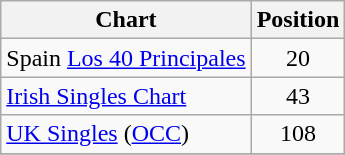<table class="wikitable">
<tr>
<th align="left">Chart</th>
<th align="center">Position</th>
</tr>
<tr>
<td align="left">Spain <a href='#'>Los 40 Principales</a></td>
<td align="center">20</td>
</tr>
<tr>
<td align="left"><a href='#'>Irish Singles Chart</a></td>
<td align="center">43</td>
</tr>
<tr>
<td align="left"><a href='#'>UK Singles</a> (<a href='#'>OCC</a>)</td>
<td align="center">108</td>
</tr>
<tr>
</tr>
</table>
